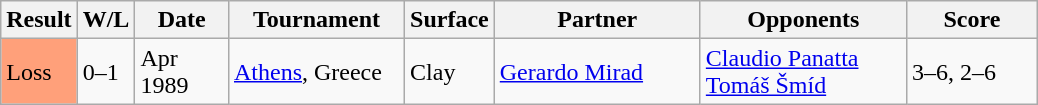<table class="sortable wikitable">
<tr>
<th style="width:40px">Result</th>
<th style="width:30px" class="unsortable">W/L</th>
<th style="width:55px">Date</th>
<th style="width:110px">Tournament</th>
<th style="width:50px">Surface</th>
<th style="width:130px">Partner</th>
<th style="width:130px">Opponents</th>
<th style="width:80px" class="unsortable">Score</th>
</tr>
<tr>
<td style="background:#ffa07a;">Loss</td>
<td>0–1</td>
<td>Apr 1989</td>
<td><a href='#'>Athens</a>, Greece</td>
<td>Clay</td>
<td> <a href='#'>Gerardo Mirad</a></td>
<td> <a href='#'>Claudio Panatta</a><br> <a href='#'>Tomáš Šmíd</a></td>
<td>3–6, 2–6</td>
</tr>
</table>
